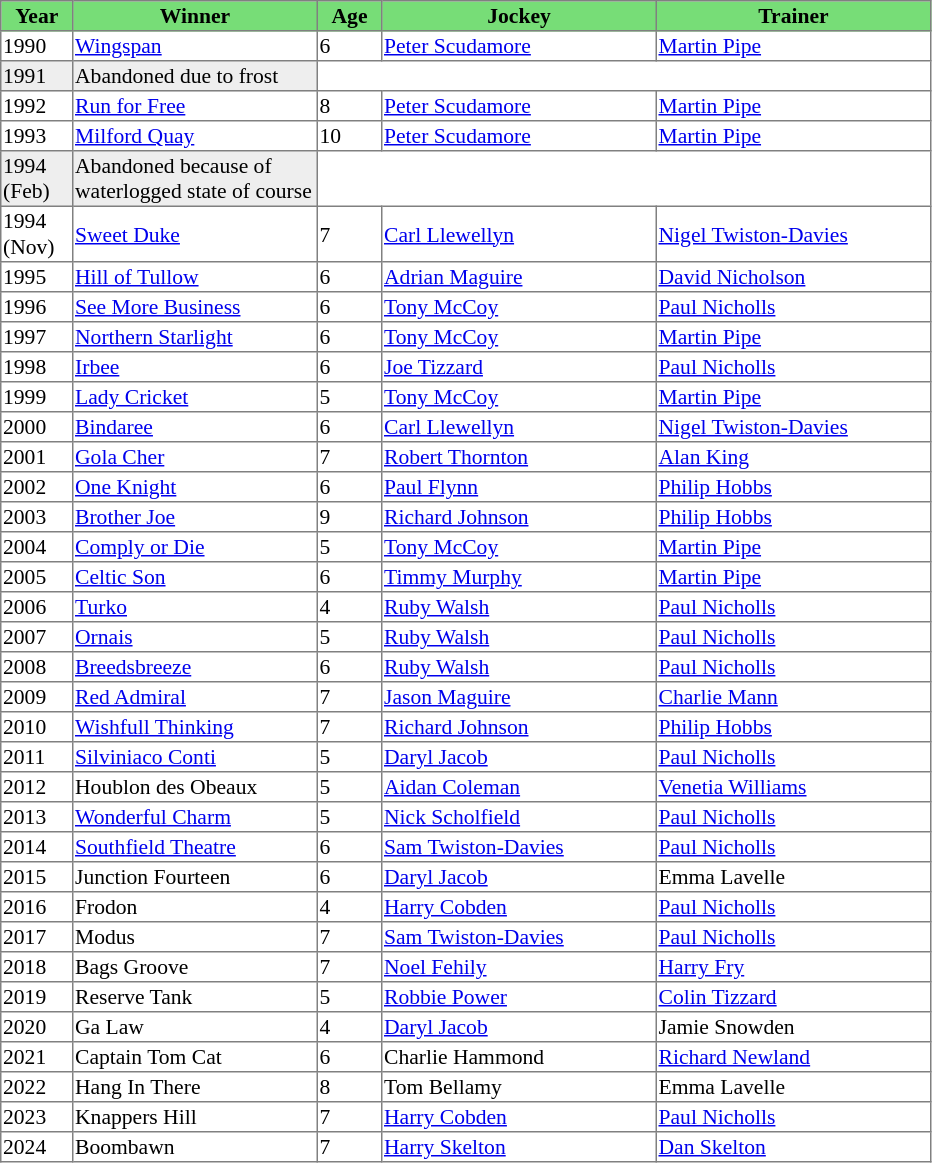<table class = "sortable" | border="1" style="border-collapse: collapse; font-size:90%">
<tr bgcolor="#77dd77" align="center">
<th width="45px"><strong>Year</strong><br></th>
<th width="160px"><strong>Winner</strong><br></th>
<th width="40px"><strong>Age</strong><br></th>
<th width="180px"><strong>Jockey</strong><br></th>
<th width="180px"><strong>Trainer</strong><br></th>
</tr>
<tr>
<td>1990</td>
<td><a href='#'>Wingspan</a></td>
<td>6</td>
<td><a href='#'>Peter Scudamore</a></td>
<td><a href='#'>Martin Pipe</a></td>
</tr>
<tr bgcolor="#eeeeee">
<td>1991<td>Abandoned due to frost</td></td>
</tr>
<tr>
<td>1992</td>
<td><a href='#'>Run for Free</a></td>
<td>8</td>
<td><a href='#'>Peter Scudamore</a></td>
<td><a href='#'>Martin Pipe</a></td>
</tr>
<tr>
<td>1993</td>
<td><a href='#'>Milford Quay</a></td>
<td>10</td>
<td><a href='#'>Peter Scudamore</a></td>
<td><a href='#'>Martin Pipe</a></td>
</tr>
<tr bgcolor="#eeeeee">
<td>1994 (Feb)<td>Abandoned because of waterlogged state of course</td></td>
</tr>
<tr>
<td>1994 (Nov)</td>
<td><a href='#'>Sweet Duke</a></td>
<td>7</td>
<td><a href='#'>Carl Llewellyn</a></td>
<td><a href='#'>Nigel Twiston-Davies</a></td>
</tr>
<tr>
<td>1995</td>
<td><a href='#'>Hill of Tullow</a></td>
<td>6</td>
<td><a href='#'>Adrian Maguire</a></td>
<td><a href='#'>David Nicholson</a></td>
</tr>
<tr>
<td>1996</td>
<td><a href='#'>See More Business</a></td>
<td>6</td>
<td><a href='#'>Tony McCoy</a></td>
<td><a href='#'>Paul Nicholls</a></td>
</tr>
<tr>
<td>1997</td>
<td><a href='#'>Northern Starlight</a></td>
<td>6</td>
<td><a href='#'>Tony McCoy</a></td>
<td><a href='#'>Martin Pipe</a></td>
</tr>
<tr>
<td>1998</td>
<td><a href='#'>Irbee</a></td>
<td>6</td>
<td><a href='#'>Joe Tizzard</a></td>
<td><a href='#'>Paul Nicholls</a></td>
</tr>
<tr>
<td>1999</td>
<td><a href='#'>Lady Cricket</a></td>
<td>5</td>
<td><a href='#'>Tony McCoy</a></td>
<td><a href='#'>Martin Pipe</a></td>
</tr>
<tr>
<td>2000</td>
<td><a href='#'>Bindaree</a></td>
<td>6</td>
<td><a href='#'>Carl Llewellyn</a></td>
<td><a href='#'>Nigel Twiston-Davies</a></td>
</tr>
<tr>
<td>2001</td>
<td><a href='#'>Gola Cher</a></td>
<td>7</td>
<td><a href='#'>Robert Thornton</a></td>
<td><a href='#'>Alan King</a></td>
</tr>
<tr>
<td>2002</td>
<td><a href='#'>One Knight</a></td>
<td>6</td>
<td><a href='#'>Paul Flynn</a></td>
<td><a href='#'>Philip Hobbs</a></td>
</tr>
<tr>
<td>2003</td>
<td><a href='#'>Brother Joe</a></td>
<td>9</td>
<td><a href='#'>Richard Johnson</a></td>
<td><a href='#'>Philip Hobbs</a></td>
</tr>
<tr>
<td>2004</td>
<td><a href='#'>Comply or Die</a></td>
<td>5</td>
<td><a href='#'>Tony McCoy</a></td>
<td><a href='#'>Martin Pipe</a></td>
</tr>
<tr>
<td>2005</td>
<td><a href='#'>Celtic Son</a></td>
<td>6</td>
<td><a href='#'>Timmy Murphy</a></td>
<td><a href='#'>Martin Pipe</a></td>
</tr>
<tr>
<td>2006</td>
<td><a href='#'>Turko</a></td>
<td>4</td>
<td><a href='#'>Ruby Walsh</a></td>
<td><a href='#'>Paul Nicholls</a></td>
</tr>
<tr>
<td>2007</td>
<td><a href='#'>Ornais</a></td>
<td>5</td>
<td><a href='#'>Ruby Walsh</a></td>
<td><a href='#'>Paul Nicholls</a></td>
</tr>
<tr>
<td>2008</td>
<td><a href='#'>Breedsbreeze</a></td>
<td>6</td>
<td><a href='#'>Ruby Walsh</a></td>
<td><a href='#'>Paul Nicholls</a></td>
</tr>
<tr>
<td>2009</td>
<td><a href='#'>Red Admiral</a></td>
<td>7</td>
<td><a href='#'>Jason Maguire</a></td>
<td><a href='#'>Charlie Mann</a></td>
</tr>
<tr>
<td>2010</td>
<td><a href='#'>Wishfull Thinking</a></td>
<td>7</td>
<td><a href='#'>Richard Johnson</a></td>
<td><a href='#'>Philip Hobbs</a></td>
</tr>
<tr>
<td>2011</td>
<td><a href='#'>Silviniaco Conti</a></td>
<td>5</td>
<td><a href='#'>Daryl Jacob</a></td>
<td><a href='#'>Paul Nicholls</a></td>
</tr>
<tr>
<td>2012</td>
<td>Houblon des Obeaux</td>
<td>5</td>
<td><a href='#'>Aidan Coleman</a></td>
<td><a href='#'>Venetia Williams</a></td>
</tr>
<tr>
<td>2013</td>
<td><a href='#'>Wonderful Charm</a></td>
<td>5</td>
<td><a href='#'>Nick Scholfield</a></td>
<td><a href='#'>Paul Nicholls</a></td>
</tr>
<tr>
<td>2014</td>
<td><a href='#'>Southfield Theatre</a></td>
<td>6</td>
<td><a href='#'>Sam Twiston-Davies</a></td>
<td><a href='#'>Paul Nicholls</a></td>
</tr>
<tr>
<td>2015</td>
<td>Junction Fourteen</td>
<td>6</td>
<td><a href='#'>Daryl Jacob</a></td>
<td>Emma Lavelle</td>
</tr>
<tr>
<td>2016</td>
<td>Frodon</td>
<td>4</td>
<td><a href='#'>Harry Cobden</a></td>
<td><a href='#'>Paul Nicholls</a></td>
</tr>
<tr>
<td>2017</td>
<td>Modus</td>
<td>7</td>
<td><a href='#'>Sam Twiston-Davies</a></td>
<td><a href='#'>Paul Nicholls</a></td>
</tr>
<tr>
<td>2018</td>
<td>Bags Groove</td>
<td>7</td>
<td><a href='#'>Noel Fehily</a></td>
<td><a href='#'>Harry Fry</a></td>
</tr>
<tr>
<td>2019</td>
<td>Reserve Tank</td>
<td>5</td>
<td><a href='#'>Robbie Power</a></td>
<td><a href='#'>Colin Tizzard</a></td>
</tr>
<tr>
<td>2020</td>
<td>Ga Law</td>
<td>4</td>
<td><a href='#'>Daryl Jacob</a></td>
<td>Jamie Snowden</td>
</tr>
<tr>
<td>2021</td>
<td>Captain Tom Cat</td>
<td>6</td>
<td>Charlie Hammond</td>
<td><a href='#'>Richard Newland</a></td>
</tr>
<tr>
<td>2022</td>
<td>Hang In There</td>
<td>8</td>
<td>Tom Bellamy</td>
<td>Emma Lavelle</td>
</tr>
<tr>
<td>2023</td>
<td>Knappers Hill</td>
<td>7</td>
<td><a href='#'>Harry Cobden</a></td>
<td><a href='#'>Paul Nicholls</a></td>
</tr>
<tr>
<td>2024</td>
<td>Boombawn</td>
<td>7</td>
<td><a href='#'>Harry Skelton</a></td>
<td><a href='#'>Dan Skelton</a></td>
</tr>
</table>
